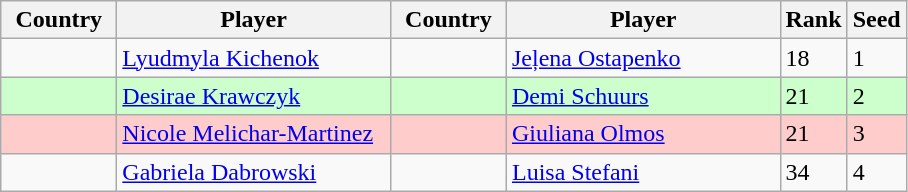<table class="wikitable">
<tr>
<th width="70">Country</th>
<th width="175">Player</th>
<th width="70">Country</th>
<th width="175">Player</th>
<th>Rank</th>
<th>Seed</th>
</tr>
<tr>
<td></td>
<td><a href='#'>Lyudmyla Kichenok</a></td>
<td></td>
<td><a href='#'>Jeļena Ostapenko</a></td>
<td>18</td>
<td>1</td>
</tr>
<tr style="background:#cfc;">
<td></td>
<td><a href='#'>Desirae Krawczyk</a></td>
<td></td>
<td><a href='#'>Demi Schuurs</a></td>
<td>21</td>
<td>2</td>
</tr>
<tr style="background:#fcc;">
<td></td>
<td><a href='#'>Nicole Melichar-Martinez</a></td>
<td></td>
<td><a href='#'>Giuliana Olmos</a></td>
<td>21</td>
<td>3</td>
</tr>
<tr>
<td></td>
<td><a href='#'>Gabriela Dabrowski</a></td>
<td></td>
<td><a href='#'>Luisa Stefani</a></td>
<td>34</td>
<td>4</td>
</tr>
</table>
